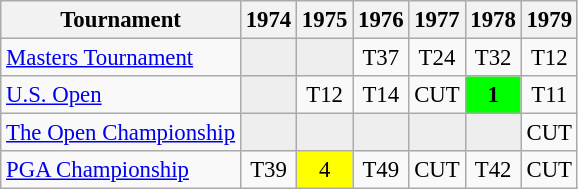<table class="wikitable" style="font-size:95%;text-align:center;">
<tr>
<th>Tournament</th>
<th>1974</th>
<th>1975</th>
<th>1976</th>
<th>1977</th>
<th>1978</th>
<th>1979</th>
</tr>
<tr>
<td align=left><a href='#'>Masters Tournament</a></td>
<td style="background:#eeeeee;"></td>
<td style="background:#eeeeee;"></td>
<td>T37</td>
<td>T24</td>
<td>T32</td>
<td>T12</td>
</tr>
<tr>
<td align=left><a href='#'>U.S. Open</a></td>
<td style="background:#eeeeee;"></td>
<td>T12</td>
<td>T14</td>
<td>CUT</td>
<td style="background:lime;"><strong>1</strong></td>
<td>T11</td>
</tr>
<tr>
<td align=left><a href='#'>The Open Championship</a></td>
<td style="background:#eeeeee;"></td>
<td style="background:#eeeeee;"></td>
<td style="background:#eeeeee;"></td>
<td style="background:#eeeeee;"></td>
<td style="background:#eeeeee;"></td>
<td>CUT</td>
</tr>
<tr>
<td align=left><a href='#'>PGA Championship</a></td>
<td>T39</td>
<td style="background:yellow;">4</td>
<td>T49</td>
<td>CUT</td>
<td>T42</td>
<td>CUT</td>
</tr>
</table>
